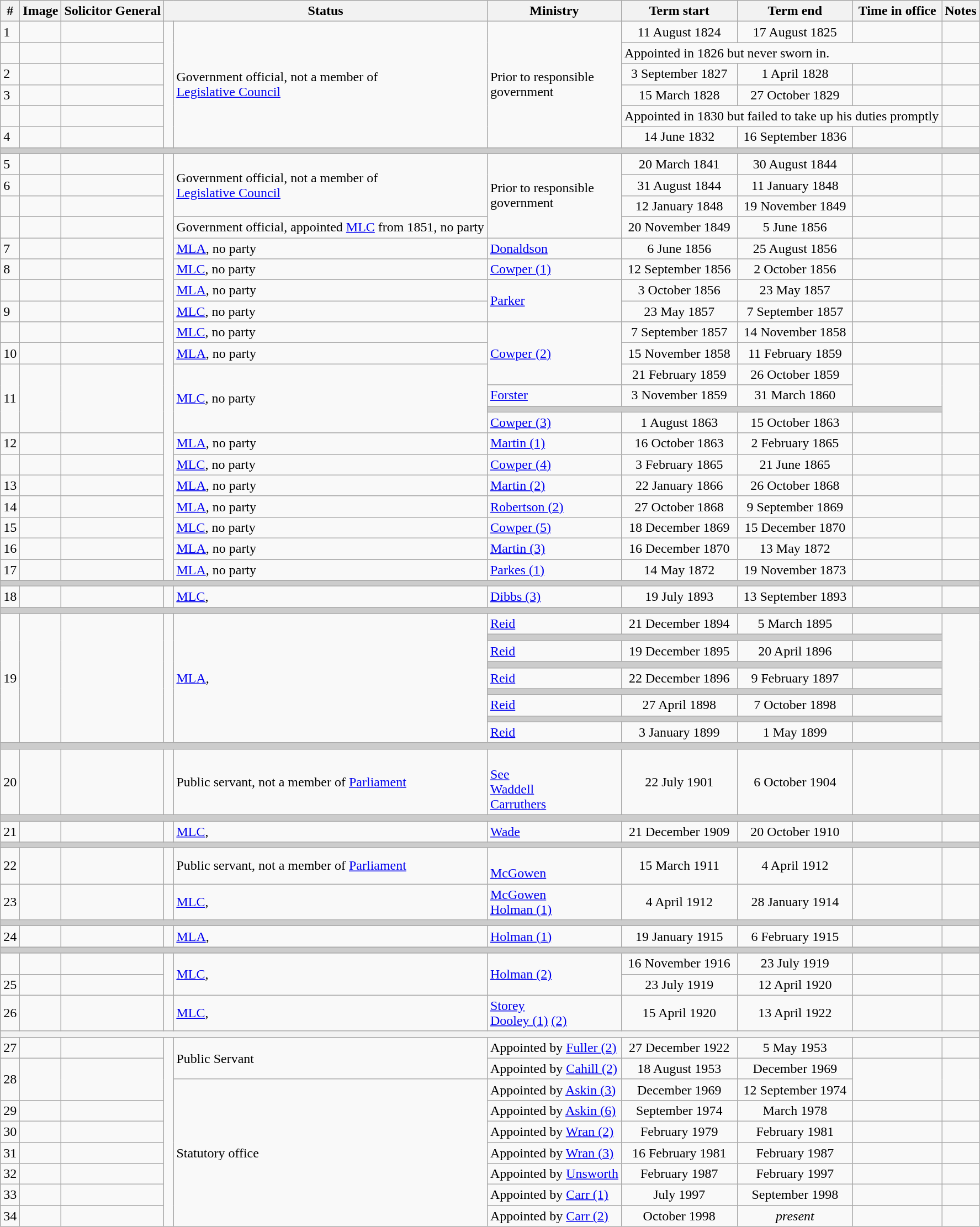<table class="wikitable sortable">
<tr>
<th>#</th>
<th class="unsortable">Image</th>
<th>Solicitor General</th>
<th colspan="2">Status</th>
<th>Ministry</th>
<th>Term start</th>
<th>Term end</th>
<th>Time in office</th>
<th class="unsortable">Notes</th>
</tr>
<tr>
<td>1</td>
<td></td>
<td></td>
<td rowspan="6"> </td>
<td rowspan="6">Government official, not a member of<br><a href='#'>Legislative Council</a></td>
<td rowspan="6">Prior to responsible<br>government</td>
<td align="center">11 August 1824</td>
<td align="center">17 August 1825</td>
<td align=right></td>
<td></td>
</tr>
<tr>
<td></td>
<td></td>
<td></td>
<td colspan="3" data-sort-value="1 January 1826">Appointed in 1826 but never sworn in.</td>
<td></td>
</tr>
<tr>
<td>2</td>
<td></td>
<td></td>
<td align="center">3 September 1827</td>
<td align="center">1 April 1828</td>
<td align=right></td>
<td></td>
</tr>
<tr>
<td>3</td>
<td></td>
<td></td>
<td align="center">15 March 1828</td>
<td align="center">27 October 1829</td>
<td align=right></td>
<td></td>
</tr>
<tr>
<td></td>
<td></td>
<td></td>
<td colspan="3" data-sort-value="1 January 1830">Appointed in 1830 but failed to take up his duties promptly</td>
<td></td>
</tr>
<tr>
<td>4</td>
<td></td>
<td></td>
<td align="center">14 June 1832</td>
<td align="center">16 September 1836</td>
<td align=right></td>
<td></td>
</tr>
<tr class="sortbottom">
<th colspan="10" style="background: #cccccc;"></th>
</tr>
<tr>
<td>5</td>
<td></td>
<td></td>
<td rowspan="22"> </td>
<td rowspan="3">Government official, not a member of<br><a href='#'>Legislative Council</a></td>
<td rowspan="4">Prior to responsible<br>government</td>
<td align="center">20 March 1841</td>
<td align="center">30 August 1844</td>
<td align=right></td>
<td></td>
</tr>
<tr>
<td>6</td>
<td></td>
<td></td>
<td align="center">31 August 1844</td>
<td align="center">11 January 1848</td>
<td align=right></td>
<td></td>
</tr>
<tr>
<td></td>
<td></td>
<td></td>
<td align="center">12 January 1848</td>
<td align="center">19 November 1849</td>
<td align=right></td>
<td></td>
</tr>
<tr>
<td></td>
<td></td>
<td></td>
<td>Government official, appointed <a href='#'>MLC</a> from 1851, no party</td>
<td align="center">20 November 1849</td>
<td align="center">5 June 1856</td>
<td align=right></td>
<td></td>
</tr>
<tr>
<td>7</td>
<td></td>
<td></td>
<td><a href='#'>MLA</a>, no party</td>
<td><a href='#'>Donaldson</a></td>
<td align="center">6 June 1856</td>
<td align="center">25 August 1856</td>
<td align=right></td>
<td></td>
</tr>
<tr>
<td>8</td>
<td></td>
<td></td>
<td><a href='#'>MLC</a>, no party</td>
<td><a href='#'>Cowper (1)</a></td>
<td align="center">12 September 1856</td>
<td align="center">2 October 1856</td>
<td align=right></td>
<td></td>
</tr>
<tr>
<td></td>
<td></td>
<td></td>
<td><a href='#'>MLA</a>, no party</td>
<td rowspan="2"><a href='#'>Parker</a></td>
<td align="center">3 October 1856</td>
<td align="center">23 May 1857</td>
<td align=right></td>
<td></td>
</tr>
<tr>
<td>9</td>
<td></td>
<td></td>
<td><a href='#'>MLC</a>, no party</td>
<td align="center">23 May 1857</td>
<td align="center">7 September 1857</td>
<td align=right></td>
<td></td>
</tr>
<tr>
<td></td>
<td></td>
<td></td>
<td><a href='#'>MLC</a>, no party</td>
<td rowspan="3"><a href='#'>Cowper (2)</a></td>
<td align="center">7 September 1857</td>
<td align="center">14 November 1858</td>
<td align=right></td>
<td></td>
</tr>
<tr>
<td>10</td>
<td></td>
<td></td>
<td><a href='#'>MLA</a>, no party</td>
<td align="center">15 November 1858</td>
<td align="center">11 February 1859</td>
<td align=right></td>
<td></td>
</tr>
<tr>
<td rowspan="4">11</td>
<td rowspan=4></td>
<td rowspan="4"> </td>
<td rowspan="4"><a href='#'>MLC</a>, no party</td>
<td align="center">21 February 1859</td>
<td align="center">26 October 1859</td>
<td align=right rowspan=2></td>
<td rowspan="4"></td>
</tr>
<tr>
<td><a href='#'>Forster</a></td>
<td align="center">3 November 1859</td>
<td align="center">31 March 1860</td>
</tr>
<tr>
<th colspan="4" class="sortbottom" style="background: #cccccc;"></th>
</tr>
<tr>
<td><a href='#'>Cowper (3)</a></td>
<td align="center">1 August 1863</td>
<td align="center">15 October 1863</td>
<td align=right></td>
</tr>
<tr>
<td>12</td>
<td></td>
<td></td>
<td><a href='#'>MLA</a>, no party</td>
<td><a href='#'>Martin (1)</a></td>
<td align="center">16 October 1863</td>
<td align="center">2 February 1865</td>
<td align=right></td>
<td></td>
</tr>
<tr>
<td></td>
<td></td>
<td> </td>
<td><a href='#'>MLC</a>, no party</td>
<td><a href='#'>Cowper (4)</a></td>
<td align="center">3 February 1865</td>
<td align="center">21 June 1865</td>
<td align=right></td>
<td></td>
</tr>
<tr>
<td>13</td>
<td></td>
<td></td>
<td><a href='#'>MLA</a>, no party</td>
<td><a href='#'>Martin (2)</a></td>
<td align="center">22 January 1866</td>
<td align="center">26 October 1868</td>
<td align=right></td>
<td></td>
</tr>
<tr>
<td>14</td>
<td></td>
<td></td>
<td><a href='#'>MLA</a>, no party</td>
<td rowspan="2"><a href='#'>Robertson (2)</a></td>
<td align="center">27 October 1868</td>
<td align="center">9 September 1869</td>
<td align=right></td>
<td></td>
</tr>
<tr>
<td rowspan="2">15</td>
<td rowspan=2></td>
<td rowspan="2"></td>
<td rowspan="2"><a href='#'>MLC</a>, no party</td>
<td align="center" rowspan="2">18 December 1869</td>
<td align="center" rowspan="2">15 December 1870</td>
<td align=right rowspan="2"></td>
<td rowspan="2"></td>
</tr>
<tr>
<td><a href='#'>Cowper (5)</a></td>
</tr>
<tr>
<td>16</td>
<td></td>
<td></td>
<td><a href='#'>MLA</a>, no party</td>
<td><a href='#'>Martin (3)</a></td>
<td align="center">16 December 1870</td>
<td align="center">13 May 1872</td>
<td align=right></td>
<td></td>
</tr>
<tr>
<td>17</td>
<td></td>
<td></td>
<td><a href='#'>MLA</a>, no party</td>
<td><a href='#'>Parkes (1)</a></td>
<td align="center">14 May 1872</td>
<td align="center">19 November 1873</td>
<td align=right></td>
<td></td>
</tr>
<tr>
</tr>
<tr class="sortbottom">
<th colspan="10" style="background: #cccccc;"></th>
</tr>
<tr>
<td>18</td>
<td></td>
<td></td>
<td> </td>
<td><a href='#'>MLC</a>, </td>
<td><a href='#'>Dibbs (3)</a></td>
<td align="center">19 July 1893</td>
<td align="center">13 September 1893</td>
<td align=right></td>
<td></td>
</tr>
<tr class="sortbottom">
<th colspan="10" style="background: #cccccc;"></th>
</tr>
<tr>
<td rowspan="9">19</td>
<td rowspan=9></td>
<td rowspan="9"> </td>
<td rowspan="9" > </td>
<td rowspan="9"><a href='#'>MLA</a>, </td>
<td><a href='#'>Reid</a></td>
<td align="center">21 December 1894</td>
<td align="center">5 March 1895</td>
<td align=right></td>
<td rowspan="9"></td>
</tr>
<tr>
<th colspan="4" class="sortbottom" style="background: #cccccc;"></th>
</tr>
<tr>
<td><a href='#'>Reid</a></td>
<td align="center">19 December 1895</td>
<td align="center">20 April 1896</td>
<td align=right></td>
</tr>
<tr>
<th colspan="4" class="sortbottom" style="background: #cccccc;"></th>
</tr>
<tr>
<td><a href='#'>Reid</a></td>
<td align="center">22 December 1896</td>
<td align="center">9 February 1897</td>
<td align=right></td>
</tr>
<tr>
<th colspan="4" class="sortbottom" style="background: #cccccc;"></th>
</tr>
<tr>
<td><a href='#'>Reid</a></td>
<td align="center">27 April 1898</td>
<td align="center">7 October 1898</td>
<td align=right></td>
</tr>
<tr>
<th colspan="4" class="sortbottom" style="background: #cccccc;"></th>
</tr>
<tr>
<td><a href='#'>Reid</a></td>
<td align="center">3 January 1899</td>
<td align="center">1 May 1899</td>
<td align=right></td>
</tr>
<tr class="sortbottom">
<th colspan="10" style="background: #cccccc;"></th>
</tr>
<tr>
<td>20</td>
<td></td>
<td></td>
<td> </td>
<td>Public servant, not a member of <a href='#'>Parliament</a></td>
<td><br>	<a href='#'>See</a><br><a href='#'>Waddell</a><br><a href='#'>Carruthers</a></td>
<td align="center">22 July 1901</td>
<td align="center">6 October 1904</td>
<td align=right></td>
<td></td>
</tr>
<tr class="sortbottom">
<th colspan="10" style="background: #cccccc;"></th>
</tr>
<tr>
<td>21</td>
<td></td>
<td></td>
<td> </td>
<td><a href='#'>MLC</a>, </td>
<td><a href='#'>Wade</a></td>
<td align="center">21 December 1909</td>
<td align="center">20 October 1910</td>
<td align=right></td>
<td></td>
</tr>
<tr class="sortbottom">
<th colspan="10" style="background: #cccccc;"></th>
</tr>
<tr>
<td>22</td>
<td></td>
<td></td>
<td> </td>
<td>Public servant, not a member of <a href='#'>Parliament</a></td>
<td><br>	<a href='#'>McGowen</a></td>
<td align="center">15 March 1911</td>
<td align="center" data-sort-value="1 January 1912">4 April 1912</td>
<td align=right></td>
<td></td>
</tr>
<tr>
<td>23</td>
<td></td>
<td></td>
<td> </td>
<td><a href='#'>MLC</a>, </td>
<td><a href='#'>McGowen</a><br><a href='#'>Holman (1)</a></td>
<td align="center">4 April 1912</td>
<td align="center">28 January 1914</td>
<td align=right></td>
<td></td>
</tr>
<tr class="sortbottom">
<th colspan="10" style="background: #cccccc;"></th>
</tr>
<tr>
<td>24</td>
<td></td>
<td></td>
<td> </td>
<td><a href='#'>MLA</a>, </td>
<td><a href='#'>Holman (1)</a></td>
<td align="center">19 January 1915</td>
<td align="center">6 February 1915</td>
<td align=right></td>
<td></td>
</tr>
<tr class="sortbottom">
<th colspan="10" style="background: #cccccc;"></th>
</tr>
<tr>
<td></td>
<td></td>
<td> </td>
<td rowspan="2" > </td>
<td rowspan="2"><a href='#'>MLC</a>, </td>
<td rowspan="2"><a href='#'>Holman (2)</a></td>
<td align="center">16 November 1916</td>
<td align="center">23 July 1919</td>
<td align=right></td>
<td></td>
</tr>
<tr>
<td>25</td>
<td></td>
<td></td>
<td align="center">23 July 1919</td>
<td align="center">12 April 1920</td>
<td align=right></td>
<td></td>
</tr>
<tr>
<td>26</td>
<td></td>
<td></td>
<td> </td>
<td><a href='#'>MLC</a>, </td>
<td><a href='#'>Storey</a><br><a href='#'>Dooley (1)</a> <a href='#'>(2)</a></td>
<td align=center>15 April 1920</td>
<td align=center>13 April 1922</td>
<td align=right></td>
<td></td>
</tr>
<tr>
<th colspan="10"></th>
</tr>
<tr>
<td>27</td>
<td></td>
<td> </td>
<td rowspan=9></td>
<td rowspan=2>Public Servant</td>
<td>Appointed by <a href='#'>Fuller (2)</a></td>
<td align=center>27 December 1922</td>
<td align=center>5 May 1953</td>
<td align=right></td>
<td></td>
</tr>
<tr>
<td rowspan=2>28</td>
<td rowspan=2></td>
<td rowspan=2> </td>
<td>Appointed by <a href='#'>Cahill (2)</a></td>
<td align=center>18 August 1953</td>
<td align=center>December 1969</td>
<td align=right rowspan=2></td>
<td rowspan=2></td>
</tr>
<tr>
<td rowspan=7>Statutory office</td>
<td>Appointed by <a href='#'>Askin (3)</a></td>
<td align=center>December 1969</td>
<td align=center>12 September 1974</td>
</tr>
<tr>
<td>29</td>
<td></td>
<td> </td>
<td>Appointed by <a href='#'>Askin (6)</a></td>
<td align=center>September 1974</td>
<td align=center>March 1978</td>
<td align=right></td>
<td></td>
</tr>
<tr>
<td>30</td>
<td></td>
<td> </td>
<td>Appointed by <a href='#'>Wran (2)</a></td>
<td align=center>February 1979</td>
<td align=center>February 1981</td>
<td align=right></td>
<td></td>
</tr>
<tr>
<td>31</td>
<td></td>
<td> </td>
<td>Appointed by <a href='#'>Wran (3)</a></td>
<td align=center>16 February 1981</td>
<td align=center>February 1987</td>
<td align=right></td>
<td></td>
</tr>
<tr>
<td>32</td>
<td></td>
<td> </td>
<td>Appointed by <a href='#'>Unsworth</a></td>
<td align=center>February 1987</td>
<td align=center>February 1997</td>
<td align=right></td>
<td></td>
</tr>
<tr>
<td>33</td>
<td></td>
<td> </td>
<td>Appointed by <a href='#'>Carr (1)</a></td>
<td align=center>July 1997</td>
<td align=center>September 1998</td>
<td align=center></td>
<td></td>
</tr>
<tr>
<td>34</td>
<td></td>
<td> </td>
<td>Appointed by <a href='#'>Carr (2)</a></td>
<td align=center>October 1998</td>
<td align=center><em>present</em></td>
<td align=right></td>
<td></td>
</tr>
</table>
